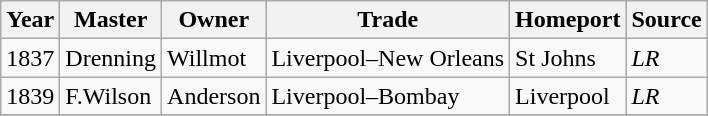<table class=" wikitable">
<tr>
<th>Year</th>
<th>Master</th>
<th>Owner</th>
<th>Trade</th>
<th>Homeport</th>
<th>Source</th>
</tr>
<tr>
<td>1837</td>
<td>Drenning</td>
<td>Willmot</td>
<td>Liverpool–New Orleans</td>
<td>St Johns</td>
<td><em>LR</em></td>
</tr>
<tr>
<td>1839</td>
<td>F.Wilson</td>
<td>Anderson</td>
<td>Liverpool–Bombay</td>
<td>Liverpool</td>
<td><em>LR</em></td>
</tr>
<tr>
</tr>
</table>
